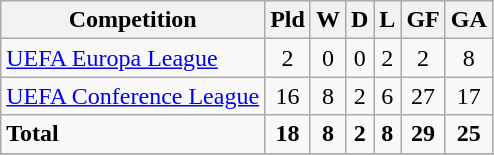<table class="wikitable">
<tr>
<th>Competition</th>
<th>Pld</th>
<th>W</th>
<th>D</th>
<th>L</th>
<th>GF</th>
<th>GA</th>
</tr>
<tr>
<td><a href='#'>UEFA Europa League</a></td>
<td style="text-align:center;">2</td>
<td style="text-align:center;">0</td>
<td style="text-align:center;">0</td>
<td style="text-align:center;">2</td>
<td style="text-align:center;">2</td>
<td style="text-align:center;">8</td>
</tr>
<tr>
<td><a href='#'>UEFA Conference League</a></td>
<td style="text-align:center;">16</td>
<td style="text-align:center;">8</td>
<td style="text-align:center;">2</td>
<td style="text-align:center;">6</td>
<td style="text-align:center;">27</td>
<td style="text-align:center;">17</td>
</tr>
<tr>
<td><strong>Total</strong></td>
<td style="text-align:center;"><strong>18</strong></td>
<td style="text-align:center;"><strong>8</strong></td>
<td style="text-align:center;"><strong>2</strong></td>
<td style="text-align:center;"><strong>8</strong></td>
<td style="text-align:center;"><strong>29</strong></td>
<td style="text-align:center;"><strong>25</strong></td>
</tr>
<tr>
</tr>
</table>
